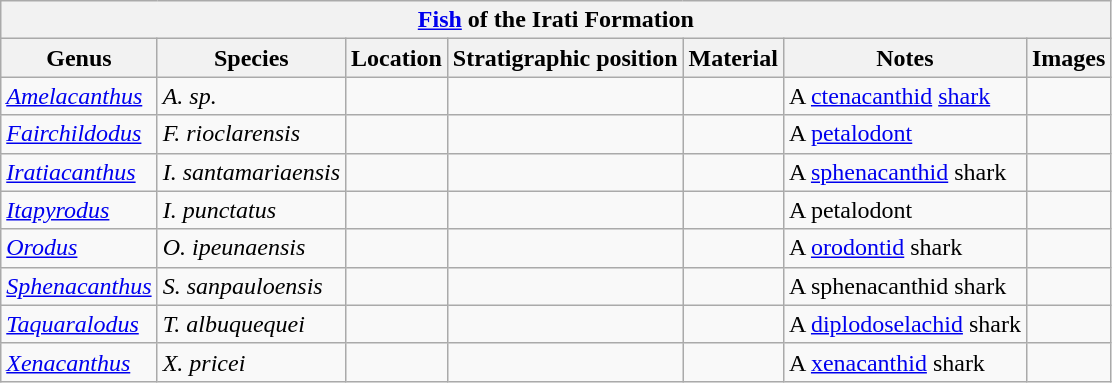<table class="wikitable" align="center">
<tr>
<th colspan="7" align="center"><a href='#'>Fish</a> of the Irati Formation</th>
</tr>
<tr>
<th>Genus</th>
<th>Species</th>
<th>Location</th>
<th>Stratigraphic position</th>
<th>Material</th>
<th>Notes</th>
<th>Images</th>
</tr>
<tr>
<td><em><a href='#'>Amelacanthus</a></em></td>
<td><em>A. sp.</em></td>
<td></td>
<td></td>
<td></td>
<td>A <a href='#'>ctenacanthid</a> <a href='#'>shark</a></td>
<td></td>
</tr>
<tr>
<td><em><a href='#'>Fairchildodus</a></em></td>
<td><em>F. rioclarensis</em></td>
<td></td>
<td></td>
<td></td>
<td>A <a href='#'>petalodont</a></td>
<td></td>
</tr>
<tr>
<td><em><a href='#'>Iratiacanthus</a></em></td>
<td><em>I. santamariaensis</em></td>
<td></td>
<td></td>
<td></td>
<td>A <a href='#'>sphenacanthid</a> shark</td>
<td></td>
</tr>
<tr>
<td><em><a href='#'>Itapyrodus</a></em></td>
<td><em>I. punctatus</em></td>
<td></td>
<td></td>
<td></td>
<td>A petalodont</td>
<td></td>
</tr>
<tr>
<td><em><a href='#'>Orodus</a></em></td>
<td><em>O. ipeunaensis</em></td>
<td></td>
<td></td>
<td></td>
<td>A <a href='#'>orodontid</a> shark</td>
<td></td>
</tr>
<tr>
<td><em><a href='#'>Sphenacanthus</a></em></td>
<td><em>S. sanpauloensis</em></td>
<td></td>
<td></td>
<td></td>
<td>A sphenacanthid shark</td>
<td></td>
</tr>
<tr>
<td><em><a href='#'>Taquaralodus</a></em></td>
<td><em>T. albuquequei</em></td>
<td></td>
<td></td>
<td></td>
<td>A <a href='#'>diplodoselachid</a> shark</td>
<td></td>
</tr>
<tr>
<td><em><a href='#'>Xenacanthus</a></em></td>
<td><em>X. pricei</em></td>
<td></td>
<td></td>
<td></td>
<td>A <a href='#'>xenacanthid</a> shark</td>
<td></td>
</tr>
</table>
